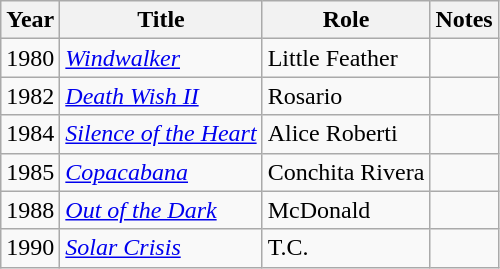<table class = "wikitable">
<tr>
<th>Year</th>
<th>Title</th>
<th>Role</th>
<th>Notes</th>
</tr>
<tr>
<td>1980</td>
<td><em><a href='#'>Windwalker</a></em></td>
<td>Little Feather</td>
<td></td>
</tr>
<tr>
<td>1982</td>
<td><em><a href='#'>Death Wish II</a></em></td>
<td>Rosario</td>
<td></td>
</tr>
<tr>
<td>1984</td>
<td><em><a href='#'>Silence of the Heart</a></em></td>
<td>Alice Roberti</td>
<td></td>
</tr>
<tr>
<td>1985</td>
<td><em><a href='#'>Copacabana</a></em></td>
<td>Conchita Rivera</td>
<td></td>
</tr>
<tr>
<td>1988</td>
<td><em><a href='#'>Out of the Dark</a></em></td>
<td>McDonald</td>
<td></td>
</tr>
<tr>
<td>1990</td>
<td><em><a href='#'>Solar Crisis</a></em></td>
<td>T.C.</td>
<td></td>
</tr>
</table>
